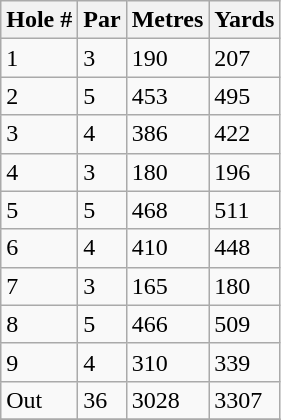<table class="wikitable">
<tr>
<th>Hole #</th>
<th>Par</th>
<th>Metres</th>
<th>Yards</th>
</tr>
<tr>
<td>1</td>
<td>3</td>
<td>190</td>
<td>207</td>
</tr>
<tr>
<td>2</td>
<td>5</td>
<td>453</td>
<td>495</td>
</tr>
<tr>
<td>3</td>
<td>4</td>
<td>386</td>
<td>422</td>
</tr>
<tr>
<td>4</td>
<td>3</td>
<td>180</td>
<td>196</td>
</tr>
<tr>
<td>5</td>
<td>5</td>
<td>468</td>
<td>511</td>
</tr>
<tr>
<td>6</td>
<td>4</td>
<td>410</td>
<td>448</td>
</tr>
<tr>
<td>7</td>
<td>3</td>
<td>165</td>
<td>180</td>
</tr>
<tr>
<td>8</td>
<td>5</td>
<td>466</td>
<td>509</td>
</tr>
<tr>
<td>9</td>
<td>4</td>
<td>310</td>
<td>339</td>
</tr>
<tr>
<td>Out</td>
<td>36</td>
<td>3028</td>
<td>3307</td>
</tr>
<tr>
</tr>
</table>
